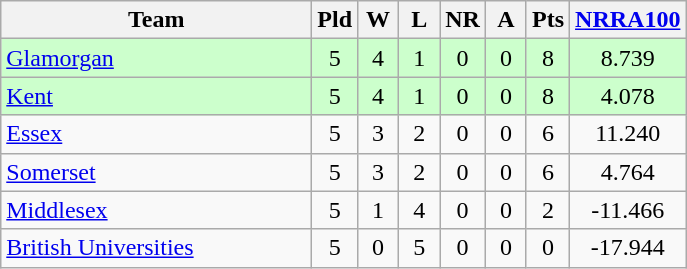<table class="wikitable" style="text-align: center;">
<tr>
<th width=200>Team</th>
<th width=20>Pld</th>
<th width=20>W</th>
<th width=20>L</th>
<th width=20>NR</th>
<th width=20>A</th>
<th width=20>Pts</th>
<th width=60><a href='#'>NRRA100</a></th>
</tr>
<tr bgcolor="#ccffcc">
<td align=left><a href='#'>Glamorgan</a></td>
<td>5</td>
<td>4</td>
<td>1</td>
<td>0</td>
<td>0</td>
<td>8</td>
<td>8.739</td>
</tr>
<tr bgcolor="#ccffcc">
<td align=left><a href='#'>Kent</a></td>
<td>5</td>
<td>4</td>
<td>1</td>
<td>0</td>
<td>0</td>
<td>8</td>
<td>4.078</td>
</tr>
<tr>
<td align=left><a href='#'>Essex</a></td>
<td>5</td>
<td>3</td>
<td>2</td>
<td>0</td>
<td>0</td>
<td>6</td>
<td>11.240</td>
</tr>
<tr>
<td align=left><a href='#'>Somerset</a></td>
<td>5</td>
<td>3</td>
<td>2</td>
<td>0</td>
<td>0</td>
<td>6</td>
<td>4.764</td>
</tr>
<tr>
<td align=left><a href='#'>Middlesex</a></td>
<td>5</td>
<td>1</td>
<td>4</td>
<td>0</td>
<td>0</td>
<td>2</td>
<td>-11.466</td>
</tr>
<tr>
<td align=left><a href='#'>British Universities</a></td>
<td>5</td>
<td>0</td>
<td>5</td>
<td>0</td>
<td>0</td>
<td>0</td>
<td>-17.944</td>
</tr>
</table>
